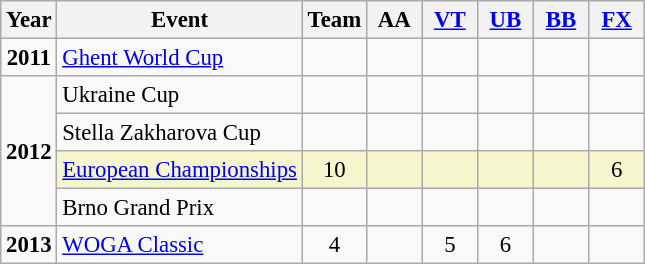<table class="wikitable" style="text-align:center; font-size:95%;">
<tr>
<th align=center>Year</th>
<th align=center>Event</th>
<th style="width:30px;">Team</th>
<th style="width:30px;">AA</th>
<th style="width:30px;"><a href='#'>VT</a></th>
<th style="width:30px;"><a href='#'>UB</a></th>
<th style="width:30px;"><a href='#'>BB</a></th>
<th style="width:30px;"><a href='#'>FX</a></th>
</tr>
<tr>
<td rowspan="1"><strong>2011</strong></td>
<td align=left><a href='#'>Ghent World Cup</a></td>
<td></td>
<td></td>
<td></td>
<td></td>
<td></td>
<td></td>
</tr>
<tr>
<td rowspan="4"><strong>2012</strong></td>
<td align=left>Ukraine Cup</td>
<td></td>
<td></td>
<td></td>
<td></td>
<td></td>
<td></td>
</tr>
<tr>
<td align=left>Stella Zakharova Cup</td>
<td></td>
<td></td>
<td></td>
<td></td>
<td></td>
<td></td>
</tr>
<tr bgcolor=F5F6CE>
<td align=left><a href='#'>European Championships</a></td>
<td>10</td>
<td></td>
<td></td>
<td></td>
<td></td>
<td>6</td>
</tr>
<tr>
<td align=left>Brno Grand Prix</td>
<td></td>
<td></td>
<td></td>
<td></td>
<td></td>
<td></td>
</tr>
<tr>
<td rowspan="1"><strong>2013</strong></td>
<td align=left><a href='#'>WOGA Classic</a></td>
<td>4</td>
<td></td>
<td>5</td>
<td>6</td>
<td></td>
<td></td>
</tr>
</table>
